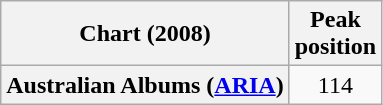<table class="wikitable plainrowheaders" style="text-align:center">
<tr>
<th scope="col">Chart (2008)</th>
<th scope="col">Peak<br>position</th>
</tr>
<tr>
<th scope="row">Australian Albums (<a href='#'>ARIA</a>)</th>
<td>114</td>
</tr>
</table>
